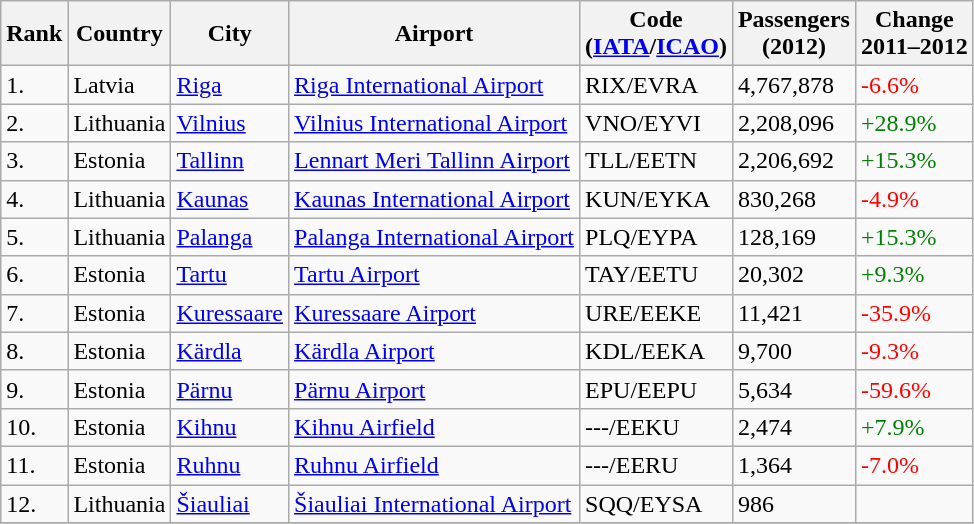<table class="wikitable sortable">
<tr>
<th>Rank</th>
<th>Country</th>
<th>City</th>
<th>Airport</th>
<th>Code<br>(<a href='#'>IATA</a>/<a href='#'>ICAO</a>)</th>
<th>Passengers<br>(2012)</th>
<th>Change<br>2011–2012</th>
</tr>
<tr>
<td>1.</td>
<td>Latvia</td>
<td><a href='#'>Riga</a></td>
<td><a href='#'>Riga International Airport</a></td>
<td>RIX/EVRA</td>
<td>4,767,878</td>
<td style="color:red">-6.6%</td>
</tr>
<tr>
<td>2.</td>
<td>Lithuania</td>
<td><a href='#'>Vilnius</a></td>
<td><a href='#'>Vilnius International Airport</a></td>
<td>VNO/EYVI</td>
<td>2,208,096</td>
<td style="color:green">+28.9%</td>
</tr>
<tr>
<td>3.</td>
<td>Estonia</td>
<td><a href='#'>Tallinn</a></td>
<td><a href='#'>Lennart Meri Tallinn Airport</a></td>
<td>TLL/EETN</td>
<td>2,206,692</td>
<td style="color:green">+15.3%</td>
</tr>
<tr>
<td>4.</td>
<td>Lithuania</td>
<td><a href='#'>Kaunas</a></td>
<td><a href='#'>Kaunas International Airport</a></td>
<td>KUN/EYKA</td>
<td>830,268</td>
<td style="color:red">-4.9%</td>
</tr>
<tr>
<td>5.</td>
<td>Lithuania</td>
<td><a href='#'>Palanga</a></td>
<td><a href='#'>Palanga International Airport</a></td>
<td>PLQ/EYPA</td>
<td>128,169</td>
<td style="color:green">+15.3%</td>
</tr>
<tr>
<td>6.</td>
<td>Estonia</td>
<td><a href='#'>Tartu</a></td>
<td><a href='#'>Tartu Airport</a></td>
<td>TAY/EETU</td>
<td>20,302</td>
<td style="color:green">+9.3%</td>
</tr>
<tr>
<td>7.</td>
<td>Estonia</td>
<td><a href='#'>Kuressaare</a></td>
<td><a href='#'>Kuressaare Airport</a></td>
<td>URE/EEKE</td>
<td>11,421</td>
<td style="color:red">-35.9%</td>
</tr>
<tr>
<td>8.</td>
<td>Estonia</td>
<td><a href='#'>Kärdla</a></td>
<td><a href='#'>Kärdla Airport</a></td>
<td>KDL/EEKA</td>
<td>9,700</td>
<td style="color:red">-9.3%</td>
</tr>
<tr>
<td>9.</td>
<td>Estonia</td>
<td><a href='#'>Pärnu</a></td>
<td><a href='#'>Pärnu Airport</a></td>
<td>EPU/EEPU</td>
<td>5,634</td>
<td style="color:red">-59.6%</td>
</tr>
<tr>
<td>10.</td>
<td>Estonia</td>
<td><a href='#'>Kihnu</a></td>
<td><a href='#'>Kihnu Airfield</a></td>
<td>---/EEKU</td>
<td>2,474</td>
<td style="color:green">+7.9%</td>
</tr>
<tr>
<td>11.</td>
<td>Estonia</td>
<td><a href='#'>Ruhnu</a></td>
<td><a href='#'>Ruhnu Airfield</a></td>
<td>---/EERU</td>
<td>1,364</td>
<td style="color:red">-7.0%</td>
</tr>
<tr>
<td>12.</td>
<td>Lithuania</td>
<td><a href='#'>Šiauliai</a></td>
<td><a href='#'>Šiauliai International Airport</a></td>
<td>SQQ/EYSA</td>
<td>986</td>
<td></td>
</tr>
<tr>
</tr>
</table>
